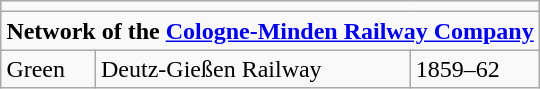<table class="wikitable" align="right">
<tr>
<td colspan="3" align="center"></td>
</tr>
<tr>
<td colspan="3" align="center"><strong>Network of the <a href='#'>Cologne-Minden Railway Company</a></strong></td>
</tr>
<tr>
<td>Green</td>
<td>Deutz-Gießen Railway</td>
<td>1859–62</td>
</tr>
</table>
